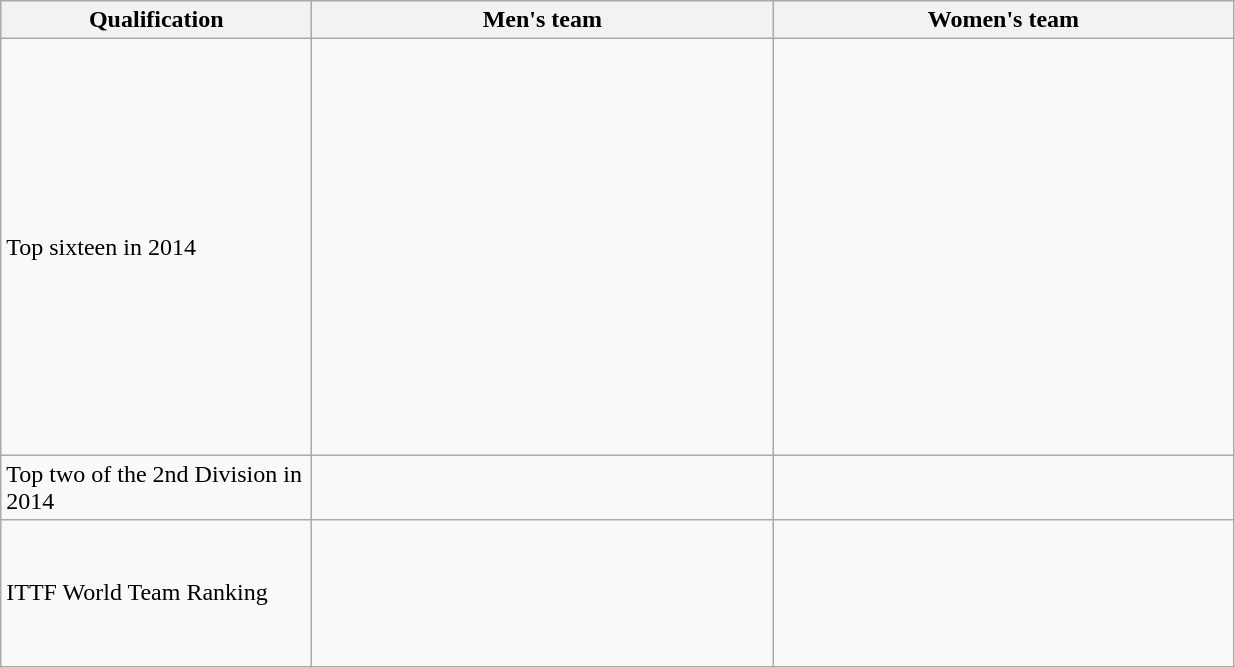<table class="wikitable">
<tr>
<th width=200>Qualification</th>
<th width=300>Men's team</th>
<th width=300>Women's team</th>
</tr>
<tr>
<td>Top sixteen in 2014</td>
<td><br>
<br><br><br><br><br><br><br>

<br><br><br><br><br><br><br>
</td>
<td><br>
<br><br><br><br><br><br><br>

<br><br><br><br><br><br><br>
</td>
</tr>
<tr>
<td>Top two of the 2nd Division in 2014</td>
<td><br></td>
<td><br></td>
</tr>
<tr>
<td>ITTF World Team Ranking</td>
<td><br><br><br><br><br></td>
<td><br><br><br><br><br></td>
</tr>
</table>
